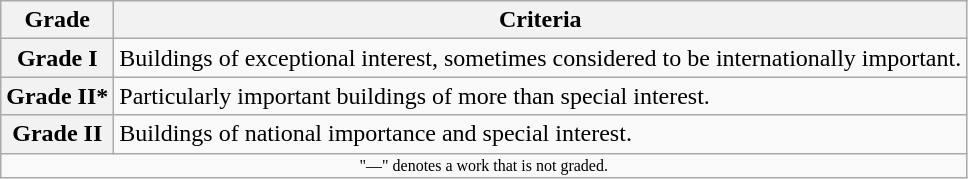<table class="wikitable" border="1">
<tr>
<th>Grade</th>
<th>Criteria</th>
</tr>
<tr>
<th>Grade I</th>
<td>Buildings of exceptional interest, sometimes considered to be internationally important.</td>
</tr>
<tr>
<th>Grade II*</th>
<td>Particularly important buildings of more than special interest.</td>
</tr>
<tr>
<th>Grade II</th>
<td>Buildings of national importance and special interest.</td>
</tr>
<tr>
<td align="center" colspan="14" style="font-size: 8pt">"—" denotes a work that is not graded.</td>
</tr>
</table>
